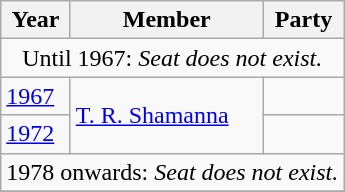<table class="wikitable sortable">
<tr>
<th>Year</th>
<th>Member</th>
<th colspan="2">Party</th>
</tr>
<tr>
<td colspan=4 align=center>Until 1967: <em>Seat does not exist.</em></td>
</tr>
<tr>
<td><a href='#'>1967</a></td>
<td rowspan=2><a href='#'>T. R. Shamanna</a></td>
<td></td>
</tr>
<tr>
<td><a href='#'>1972</a></td>
</tr>
<tr>
<td colspan=4 align=center>1978 onwards: <em>Seat does not exist.</em></td>
</tr>
<tr>
</tr>
</table>
